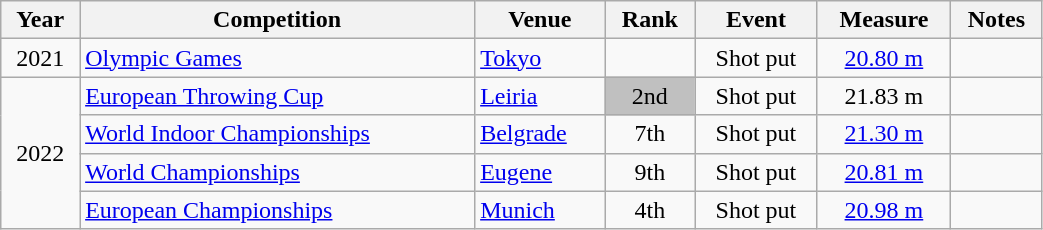<table class="wikitable" width=55% style="font-size:100%; text-align:center;">
<tr>
<th>Year</th>
<th>Competition</th>
<th>Venue</th>
<th>Rank</th>
<th>Event</th>
<th>Measure</th>
<th>Notes</th>
</tr>
<tr>
<td>2021</td>
<td align=left><a href='#'>Olympic Games</a></td>
<td align=left> <a href='#'>Tokyo</a></td>
<td></td>
<td>Shot put</td>
<td><a href='#'>20.80 m</a></td>
<td></td>
</tr>
<tr>
<td rowspan=4>2022</td>
<td align=left><a href='#'>European Throwing Cup</a></td>
<td align=left> <a href='#'>Leiria</a></td>
<td bgcolor=silver>2nd</td>
<td>Shot put</td>
<td>21.83 m</td>
<td></td>
</tr>
<tr>
<td align=left><a href='#'>World Indoor Championships</a></td>
<td align=left> <a href='#'>Belgrade</a></td>
<td>7th</td>
<td>Shot put</td>
<td><a href='#'>21.30 m</a></td>
<td></td>
</tr>
<tr>
<td align=left><a href='#'>World Championships</a></td>
<td align=left> <a href='#'>Eugene</a></td>
<td>9th</td>
<td>Shot put</td>
<td><a href='#'>20.81 m</a></td>
<td></td>
</tr>
<tr>
<td align=left><a href='#'>European Championships</a></td>
<td align=left> <a href='#'>Munich</a></td>
<td>4th</td>
<td>Shot put</td>
<td><a href='#'>20.98 m</a></td>
<td></td>
</tr>
</table>
